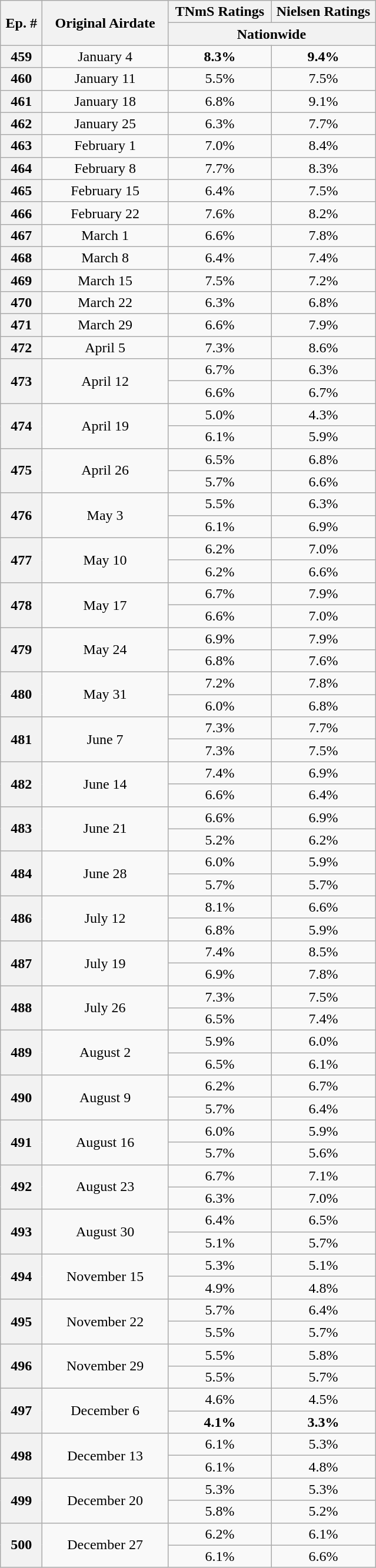<table class="wikitable" style="text-align:center;">
<tr>
<th rowspan="2" style="width:40px;">Ep. #</th>
<th rowspan="2" style="width:135px;">Original Airdate</th>
<th width=110><strong>TNmS Ratings</strong></th>
<th width=110><strong>Nielsen Ratings</strong></th>
</tr>
<tr>
<th colspan="2"><strong>Nationwide</strong></th>
</tr>
<tr>
<th>459</th>
<td>January 4</td>
<td><span><strong>8.3%</strong></span></td>
<td><span><strong>9.4%</strong></span></td>
</tr>
<tr>
<th>460</th>
<td>January 11</td>
<td>5.5%</td>
<td>7.5%</td>
</tr>
<tr>
<th>461</th>
<td>January 18</td>
<td>6.8%</td>
<td>9.1%</td>
</tr>
<tr>
<th>462</th>
<td>January 25</td>
<td>6.3%</td>
<td>7.7%</td>
</tr>
<tr>
<th>463</th>
<td>February 1</td>
<td>7.0%</td>
<td>8.4%</td>
</tr>
<tr>
<th>464</th>
<td>February 8</td>
<td>7.7%</td>
<td>8.3%</td>
</tr>
<tr>
<th>465</th>
<td>February 15</td>
<td>6.4%</td>
<td>7.5%</td>
</tr>
<tr>
<th>466</th>
<td>February 22</td>
<td>7.6%</td>
<td>8.2%</td>
</tr>
<tr>
<th>467</th>
<td>March 1</td>
<td>6.6%</td>
<td>7.8%</td>
</tr>
<tr>
<th>468</th>
<td>March 8</td>
<td>6.4%</td>
<td>7.4%</td>
</tr>
<tr>
<th>469</th>
<td>March 15</td>
<td>7.5%</td>
<td>7.2%</td>
</tr>
<tr>
<th>470</th>
<td>March 22</td>
<td>6.3%</td>
<td>6.8%</td>
</tr>
<tr>
<th>471</th>
<td>March 29</td>
<td>6.6%</td>
<td>7.9%</td>
</tr>
<tr>
<th>472</th>
<td>April 5</td>
<td>7.3%</td>
<td>8.6%</td>
</tr>
<tr>
<th rowspan="2">473</th>
<td rowspan="2">April 12</td>
<td>6.7%</td>
<td>6.3%</td>
</tr>
<tr>
<td>6.6%</td>
<td>6.7%</td>
</tr>
<tr>
<th rowspan="2">474</th>
<td rowspan="2">April 19</td>
<td>5.0%</td>
<td>4.3%</td>
</tr>
<tr>
<td>6.1%</td>
<td>5.9%</td>
</tr>
<tr>
<th rowspan="2">475</th>
<td rowspan="2">April 26</td>
<td>6.5%</td>
<td>6.8%</td>
</tr>
<tr>
<td>5.7%</td>
<td>6.6%</td>
</tr>
<tr>
<th rowspan="2">476</th>
<td rowspan="2">May 3</td>
<td>5.5%</td>
<td>6.3%</td>
</tr>
<tr>
<td>6.1%</td>
<td>6.9%</td>
</tr>
<tr>
<th rowspan="2">477</th>
<td rowspan="2">May 10</td>
<td>6.2%</td>
<td>7.0%</td>
</tr>
<tr>
<td>6.2%</td>
<td>6.6%</td>
</tr>
<tr>
<th rowspan="2">478</th>
<td rowspan="2">May 17</td>
<td>6.7%</td>
<td>7.9%</td>
</tr>
<tr>
<td>6.6%</td>
<td>7.0%</td>
</tr>
<tr>
<th rowspan="2">479</th>
<td rowspan="2">May 24</td>
<td>6.9%</td>
<td>7.9%</td>
</tr>
<tr>
<td>6.8%</td>
<td>7.6%</td>
</tr>
<tr>
<th rowspan="2">480</th>
<td rowspan="2">May 31</td>
<td>7.2%</td>
<td>7.8%</td>
</tr>
<tr>
<td>6.0%</td>
<td>6.8%</td>
</tr>
<tr>
<th rowspan="2">481</th>
<td rowspan="2">June 7</td>
<td>7.3%</td>
<td>7.7%</td>
</tr>
<tr>
<td>7.3%</td>
<td>7.5%</td>
</tr>
<tr>
<th rowspan="2">482</th>
<td rowspan="2">June 14</td>
<td>7.4%</td>
<td>6.9%</td>
</tr>
<tr>
<td>6.6%</td>
<td>6.4%</td>
</tr>
<tr>
<th rowspan="2">483</th>
<td rowspan="2">June 21</td>
<td>6.6%</td>
<td>6.9%</td>
</tr>
<tr>
<td>5.2%</td>
<td>6.2%</td>
</tr>
<tr>
<th rowspan="2">484</th>
<td rowspan="2">June 28</td>
<td>6.0%</td>
<td>5.9%</td>
</tr>
<tr>
<td>5.7%</td>
<td>5.7%</td>
</tr>
<tr>
<th rowspan="2">486</th>
<td rowspan="2">July 12</td>
<td>8.1%</td>
<td>6.6%</td>
</tr>
<tr>
<td>6.8%</td>
<td>5.9%</td>
</tr>
<tr>
<th rowspan="2">487</th>
<td rowspan="2">July 19</td>
<td>7.4%</td>
<td>8.5%</td>
</tr>
<tr>
<td>6.9%</td>
<td>7.8%</td>
</tr>
<tr>
<th rowspan="2">488</th>
<td rowspan="2">July 26</td>
<td>7.3%</td>
<td>7.5%</td>
</tr>
<tr>
<td>6.5%</td>
<td>7.4%</td>
</tr>
<tr>
<th rowspan="2">489</th>
<td rowspan="2">August 2</td>
<td>5.9%</td>
<td>6.0%</td>
</tr>
<tr>
<td>6.5%</td>
<td>6.1%</td>
</tr>
<tr>
<th rowspan="2">490</th>
<td rowspan="2">August 9</td>
<td>6.2%</td>
<td>6.7%</td>
</tr>
<tr>
<td>5.7%</td>
<td>6.4%</td>
</tr>
<tr>
<th rowspan="2">491</th>
<td rowspan="2">August 16</td>
<td>6.0%</td>
<td>5.9%</td>
</tr>
<tr>
<td>5.7%</td>
<td>5.6%</td>
</tr>
<tr>
<th rowspan="2">492</th>
<td rowspan="2">August 23</td>
<td>6.7%</td>
<td>7.1%</td>
</tr>
<tr>
<td>6.3%</td>
<td>7.0%</td>
</tr>
<tr>
<th rowspan="2">493</th>
<td rowspan="2">August 30</td>
<td>6.4%</td>
<td>6.5%</td>
</tr>
<tr>
<td>5.1%</td>
<td>5.7%</td>
</tr>
<tr>
<th rowspan="2">494</th>
<td rowspan="2">November 15</td>
<td>5.3%</td>
<td>5.1%</td>
</tr>
<tr>
<td>4.9%</td>
<td>4.8%</td>
</tr>
<tr>
<th rowspan="2">495</th>
<td rowspan="2">November 22</td>
<td>5.7%</td>
<td>6.4%</td>
</tr>
<tr>
<td>5.5%</td>
<td>5.7%</td>
</tr>
<tr>
<th rowspan="2">496</th>
<td rowspan="2">November 29</td>
<td>5.5%</td>
<td>5.8%</td>
</tr>
<tr>
<td>5.5%</td>
<td>5.7%</td>
</tr>
<tr>
<th rowspan="2">497</th>
<td rowspan="2">December 6</td>
<td>4.6%</td>
<td>4.5%</td>
</tr>
<tr>
<td><span><strong>4.1%</strong></span></td>
<td><span><strong>3.3%</strong></span></td>
</tr>
<tr>
<th rowspan="2">498</th>
<td rowspan="2">December 13</td>
<td>6.1%</td>
<td>5.3%</td>
</tr>
<tr>
<td>6.1%</td>
<td>4.8%</td>
</tr>
<tr>
<th rowspan="2">499</th>
<td rowspan="2">December 20</td>
<td>5.3%</td>
<td>5.3%</td>
</tr>
<tr>
<td>5.8%</td>
<td>5.2%</td>
</tr>
<tr>
<th rowspan="2">500</th>
<td rowspan="2">December 27</td>
<td>6.2%</td>
<td>6.1%</td>
</tr>
<tr>
<td>6.1%</td>
<td>6.6%</td>
</tr>
</table>
